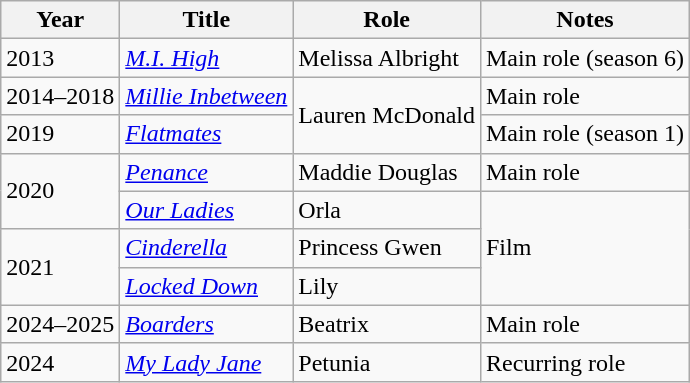<table class="wikitable">
<tr>
<th>Year</th>
<th>Title</th>
<th>Role</th>
<th>Notes</th>
</tr>
<tr>
<td>2013</td>
<td><em><a href='#'>M.I. High</a></em></td>
<td>Melissa Albright</td>
<td>Main role (season 6)</td>
</tr>
<tr>
<td>2014–2018</td>
<td><em><a href='#'>Millie Inbetween</a></em></td>
<td rowspan="2">Lauren McDonald</td>
<td>Main role</td>
</tr>
<tr>
<td>2019</td>
<td><em><a href='#'>Flatmates</a></em></td>
<td>Main role (season 1)</td>
</tr>
<tr>
<td rowspan="2">2020</td>
<td><em><a href='#'>Penance</a></em></td>
<td>Maddie Douglas</td>
<td>Main role</td>
</tr>
<tr>
<td><em><a href='#'>Our Ladies</a></em></td>
<td>Orla</td>
<td rowspan="3">Film</td>
</tr>
<tr>
<td rowspan="2">2021</td>
<td><em><a href='#'>Cinderella</a></em></td>
<td>Princess Gwen</td>
</tr>
<tr>
<td><a href='#'><em>Locked Down</em></a></td>
<td>Lily</td>
</tr>
<tr>
<td>2024–2025</td>
<td><em><a href='#'>Boarders</a></em></td>
<td>Beatrix</td>
<td>Main role</td>
</tr>
<tr>
<td>2024</td>
<td><em><a href='#'>My Lady Jane</a> </em></td>
<td>Petunia</td>
<td>Recurring role</td>
</tr>
</table>
